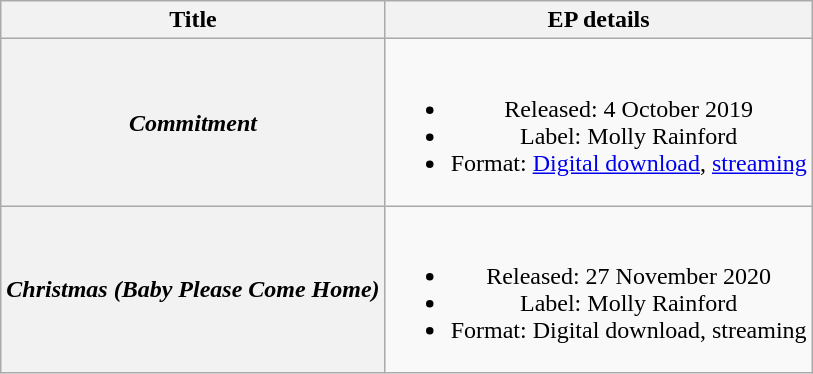<table class="wikitable plainrowheaders" style="text-align:center;">
<tr>
<th scope="col">Title</th>
<th scope="col">EP details</th>
</tr>
<tr>
<th scope="row"><em>Commitment</em></th>
<td><br><ul><li>Released: 4 October 2019</li><li>Label: Molly Rainford</li><li>Format: <a href='#'>Digital download</a>, <a href='#'>streaming</a></li></ul></td>
</tr>
<tr>
<th scope="row"><em>Christmas (Baby Please Come Home)</em></th>
<td><br><ul><li>Released: 27 November 2020</li><li>Label: Molly Rainford</li><li>Format: Digital download, streaming</li></ul></td>
</tr>
</table>
